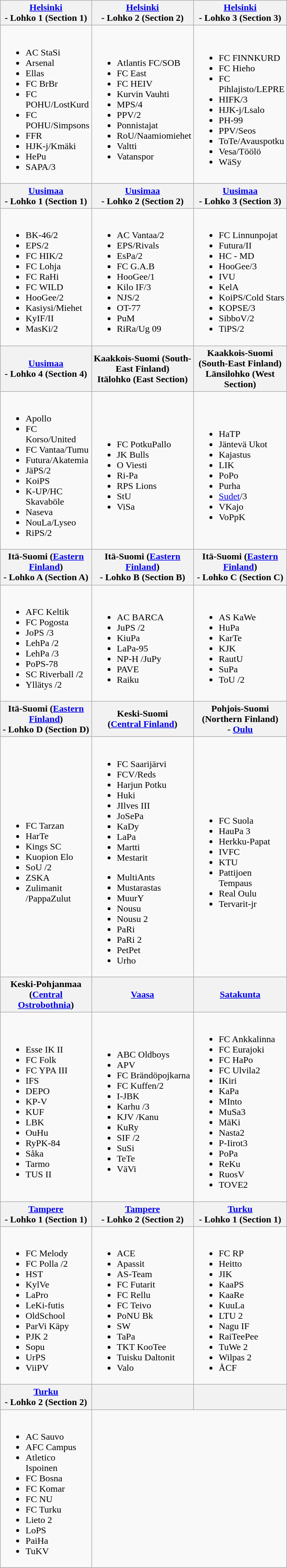<table class="wikitable" width=24%>
<tr>
<th width=33%><strong><a href='#'>Helsinki</a></strong><br><strong> - Lohko 1 (Section 1)</strong></th>
<th width=33%><strong><a href='#'>Helsinki</a></strong><br><strong> - Lohko 2 (Section 2)</strong></th>
<th width=33%><strong><a href='#'>Helsinki</a></strong><br><strong> - Lohko 3 (Section 3)</strong></th>
</tr>
<tr>
<td><br><ul><li>AC StaSi</li><li>Arsenal</li><li>Ellas</li><li>FC BrBr</li><li>FC POHU/LostKurd</li><li>FC POHU/Simpsons</li><li>FFR</li><li>HJK-j/Kmäki</li><li>HePu</li><li>SAPA/3</li></ul></td>
<td><br><ul><li>Atlantis FC/SOB</li><li>FC East</li><li>FC HEIV</li><li>Kurvin Vauhti</li><li>MPS/4</li><li>PPV/2</li><li>Ponnistajat</li><li>RoU/Naamiomiehet</li><li>Valtti</li><li>Vatanspor</li></ul></td>
<td><br><ul><li>FC FINNKURD</li><li>FC Hieho</li><li>FC Pihlajisto/LEPRE</li><li>HIFK/3</li><li>HJK-j/Lsalo</li><li>PH-99</li><li>PPV/Seos</li><li>ToTe/Avauspotku</li><li>Vesa/Töölö</li><li>WäSy</li></ul></td>
</tr>
<tr>
<th width=33%><strong><a href='#'>Uusimaa</a></strong><br><strong> - Lohko 1 (Section 1)</strong></th>
<th width=33%><strong><a href='#'>Uusimaa</a></strong><br><strong> - Lohko 2 (Section 2)</strong></th>
<th width=33%><strong><a href='#'>Uusimaa</a></strong><br><strong> - Lohko 3 (Section 3)</strong></th>
</tr>
<tr>
<td><br><ul><li>BK-46/2</li><li>EPS/2</li><li>FC HIK/2</li><li>FC Lohja</li><li>FC RaHi</li><li>FC WILD</li><li>HooGee/2</li><li>Kasiysi/Miehet</li><li>KyIF/II</li><li>MasKi/2</li></ul></td>
<td><br><ul><li>AC Vantaa/2</li><li>EPS/Rivals</li><li>EsPa/2</li><li>FC G.A.B</li><li>HooGee/1</li><li>Kilo IF/3</li><li>NJS/2</li><li>OT-77</li><li>PuM</li><li>RiRa/Ug 09</li></ul></td>
<td><br><ul><li>FC Linnunpojat</li><li>Futura/II</li><li>HC - MD</li><li>HooGee/3</li><li>IVU</li><li>KelA</li><li>KoiPS/Cold Stars</li><li>KOPSE/3</li><li>SibboV/2</li><li>TiPS/2</li></ul></td>
</tr>
<tr>
<th width=33%><strong><a href='#'>Uusimaa</a></strong><br><strong> - Lohko 4 (Section 4)</strong></th>
<th width=33%><strong>Kaakkois-Suomi (South-East Finland)</strong><br><strong>Itälohko (East Section)</strong></th>
<th width=33%><strong>Kaakkois-Suomi (South-East Finland)</strong><br><strong>Länsilohko (West Section)</strong></th>
</tr>
<tr>
<td><br><ul><li>Apollo</li><li>FC Korso/United</li><li>FC Vantaa/Tumu</li><li>Futura/Akatemia</li><li>JäPS/2</li><li>KoiPS</li><li>K-UP/HC Skavaböle</li><li>Naseva</li><li>NouLa/Lyseo</li><li>RiPS/2</li></ul></td>
<td><br><ul><li>FC PotkuPallo</li><li>JK Bulls</li><li>O Viesti</li><li>Ri-Pa</li><li>RPS Lions</li><li>StU</li><li>ViSa</li></ul></td>
<td><br><ul><li>HaTP</li><li>Jäntevä Ukot</li><li>Kajastus</li><li>LIK</li><li>PoPo</li><li>Purha</li><li><a href='#'>Sudet</a>/3</li><li>VKajo</li><li>VoPpK</li></ul></td>
</tr>
<tr>
<th width=33%><strong>Itä-Suomi (<a href='#'>Eastern Finland</a>)</strong><br><strong> - Lohko A (Section A)</strong></th>
<th width=33%><strong>Itä-Suomi (<a href='#'>Eastern Finland</a>)</strong><br><strong> - Lohko B (Section B)</strong></th>
<th width=33%><strong>Itä-Suomi (<a href='#'>Eastern Finland</a>)</strong><br><strong> - Lohko C (Section C)</strong></th>
</tr>
<tr>
<td><br><ul><li>AFC Keltik</li><li>FC Pogosta</li><li>JoPS /3</li><li>LehPa /2</li><li>LehPa /3</li><li>PoPS-78</li><li>SC Riverball /2</li><li>Yllätys /2</li></ul></td>
<td><br><ul><li>AC BARCA</li><li>JuPS /2</li><li>KiuPa</li><li>LaPa-95</li><li>NP-H /JuPy</li><li>PAVE</li><li>Raiku</li></ul></td>
<td><br><ul><li>AS KaWe</li><li>HuPa</li><li>KarTe</li><li>KJK</li><li>RautU</li><li>SuPa</li><li>ToU /2</li></ul></td>
</tr>
<tr>
<th width=33%><strong>Itä-Suomi (<a href='#'>Eastern Finland</a>)</strong><br><strong> - Lohko D (Section D)</strong></th>
<th width=33%><strong>Keski-Suomi</strong><br><strong> (<a href='#'>Central Finland</a>)</strong></th>
<th width=33%><strong>Pohjois-Suomi (Northern Finland)</strong><br><strong> - <a href='#'>Oulu</a></strong></th>
</tr>
<tr>
<td><br><ul><li>FC Tarzan</li><li>HarTe</li><li>Kings SC</li><li>Kuopion Elo</li><li>SoU /2</li><li>ZSKA</li><li>Zulimanit /PappaZulut</li></ul></td>
<td><br>
<ul><li>FC Saarijärvi</li><li>FCV/Reds</li><li>Harjun Potku</li><li>Huki</li><li>JIlves III</li><li>JoSePa</li><li>KaDy</li><li>LaPa</li><li>Martti</li><li>Mestarit</li></ul><ul><li>MultiAnts</li><li>Mustarastas</li><li>MuurY</li><li>Nousu</li><li>Nousu 2</li><li>PaRi</li><li>PaRi 2</li><li>PetPet</li><li>Urho</li></ul>
</td>
<td><br><ul><li>FC Suola</li><li>HauPa 3</li><li>Herkku-Papat</li><li>IVFC</li><li>KTU</li><li>Pattijoen Tempaus</li><li>Real Oulu</li><li>Tervarit-jr</li></ul></td>
</tr>
<tr>
<th width=33%><strong>Keski-Pohjanmaa<br> (<a href='#'>Central Ostrobothnia</a>)</strong></th>
<th width=33%><strong><a href='#'>Vaasa</a></strong></th>
<th width=33%><strong><a href='#'>Satakunta</a></strong></th>
</tr>
<tr>
<td><br><ul><li>Esse IK II</li><li>FC Folk</li><li>FC YPA III</li><li>IFS</li><li>DEPO</li><li>KP-V</li><li>KUF</li><li>LBK</li><li>OuHu</li><li>RyPK-84</li><li>Såka</li><li>Tarmo</li><li>TUS II</li></ul></td>
<td><br><ul><li>ABC Oldboys</li><li>APV</li><li>FC Brändöpojkarna</li><li>FC Kuffen/2</li><li>I-JBK</li><li>Karhu /3</li><li>KJV /Kanu</li><li>KuRy</li><li>SIF /2</li><li>SuSi</li><li>TeTe</li><li>VäVi</li></ul></td>
<td><br><ul><li>FC Ankkalinna</li><li>FC Eurajoki</li><li>FC HaPo</li><li>FC Ulvila2</li><li>IKiri</li><li>KaPa</li><li>MInto</li><li>MuSa3</li><li>MäKi</li><li>Nasta2</li><li>P-Iirot3</li><li>PoPa</li><li>ReKu</li><li>RuosV</li><li>TOVE2</li></ul></td>
</tr>
<tr>
<th width=33%><strong><a href='#'>Tampere</a></strong><br><strong> - Lohko 1 (Section 1)</strong></th>
<th width=33%><strong><a href='#'>Tampere</a></strong><br><strong> - Lohko 2 (Section 2)</strong></th>
<th width=33%><strong><a href='#'>Turku</a></strong><br><strong> - Lohko 1 (Section 1)</strong></th>
</tr>
<tr>
<td><br><ul><li>FC Melody</li><li>FC Polla /2</li><li>HST</li><li>KylVe</li><li>LaPro</li><li>LeKi-futis</li><li>OldSchool</li><li>ParVi Käpy</li><li>PJK 2</li><li>Sopu</li><li>UrPS</li><li>ViiPV</li></ul></td>
<td><br><ul><li>ACE</li><li>Apassit</li><li>AS-Team</li><li>FC Futarit</li><li>FC Rellu</li><li>FC Teivo</li><li>PoNU Bk</li><li>SW</li><li>TaPa</li><li>TKT KooTee</li><li>Tuisku Daltonit</li><li>Valo</li></ul></td>
<td><br><ul><li>FC RP</li><li>Heitto</li><li>JIK</li><li>KaaPS</li><li>KaaRe</li><li>KuuLa</li><li>LTU 2</li><li>Nagu IF</li><li>RaiTeePee</li><li>TuWe 2</li><li>Wilpas 2</li><li>ÅCF</li></ul></td>
</tr>
<tr>
<th width=33%><strong><a href='#'>Turku</a></strong><br><strong> - Lohko 2 (Section 2)</strong></th>
<th width=33%></th>
<th width=33%></th>
</tr>
<tr>
<td><br><ul><li>AC Sauvo</li><li>AFC Campus</li><li>Atletico Ispoinen</li><li>FC Bosna</li><li>FC Komar</li><li>FC NU</li><li>FC Turku</li><li>Lieto 2</li><li>LoPS</li><li>PaiHa</li><li>TuKV</li></ul></td>
</tr>
<tr>
</tr>
</table>
